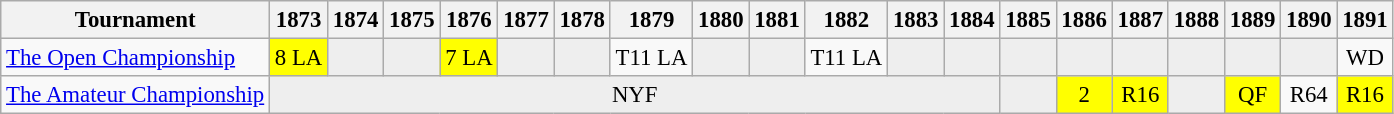<table class="wikitable" style="font-size:95%;text-align:center;">
<tr>
<th>Tournament</th>
<th>1873</th>
<th>1874</th>
<th>1875</th>
<th>1876</th>
<th>1877</th>
<th>1878</th>
<th>1879</th>
<th>1880</th>
<th>1881</th>
<th>1882</th>
<th>1883</th>
<th>1884</th>
<th>1885</th>
<th>1886</th>
<th>1887</th>
<th>1888</th>
<th>1889</th>
<th>1890</th>
<th>1891</th>
</tr>
<tr>
<td align="left"><a href='#'>The Open Championship</a></td>
<td style="background:yellow;">8 <span>LA</span></td>
<td style="background:#eeeeee;"></td>
<td style="background:#eeeeee;"></td>
<td style="background:yellow;">7 <span>LA</span></td>
<td style="background:#eeeeee;"></td>
<td style="background:#eeeeee;"></td>
<td>T11 <span>LA</span></td>
<td style="background:#eeeeee;"></td>
<td style="background:#eeeeee;"></td>
<td>T11 <span>LA</span></td>
<td style="background:#eeeeee;"></td>
<td style="background:#eeeeee;"></td>
<td style="background:#eeeeee;"></td>
<td style="background:#eeeeee;"></td>
<td style="background:#eeeeee;"></td>
<td style="background:#eeeeee;"></td>
<td style="background:#eeeeee;"></td>
<td style="background:#eeeeee;"></td>
<td>WD</td>
</tr>
<tr>
<td align="left"><a href='#'>The Amateur Championship</a></td>
<td colspan=12 style="background:#eeeeee;">NYF</td>
<td style="background:#eeeeee;"></td>
<td style="background:yellow;">2</td>
<td style="background:yellow;">R16</td>
<td style="background:#eeeeee;"></td>
<td style="background:yellow;">QF</td>
<td>R64</td>
<td style="background:yellow;">R16</td>
</tr>
</table>
